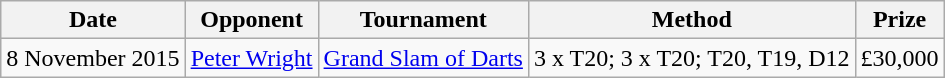<table class="wikitable">
<tr>
<th>Date</th>
<th>Opponent</th>
<th>Tournament</th>
<th>Method</th>
<th>Prize</th>
</tr>
<tr>
<td>8 November 2015</td>
<td> <a href='#'>Peter Wright</a></td>
<td><a href='#'>Grand Slam of Darts</a></td>
<td>3 x T20; 3 x T20; T20, T19, D12</td>
<td>£30,000</td>
</tr>
</table>
